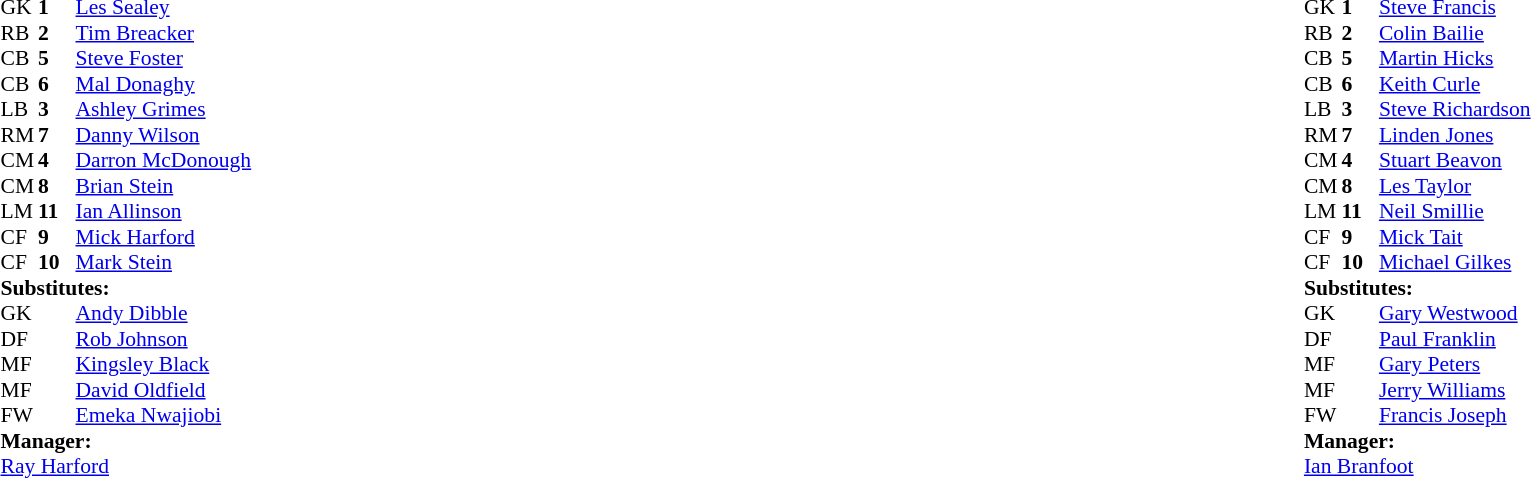<table width="100%">
<tr>
<td valign="top" width="50%"><br><table style="font-size: 90%" cellspacing="0" cellpadding="0">
<tr>
<th width="25"></th>
<th width="25"></th>
</tr>
<tr>
<td>GK</td>
<td><strong>1</strong></td>
<td> <a href='#'>Les Sealey</a></td>
</tr>
<tr>
<td>RB</td>
<td><strong>2</strong></td>
<td> <a href='#'>Tim Breacker</a></td>
</tr>
<tr>
<td>CB</td>
<td><strong>5</strong></td>
<td> <a href='#'>Steve Foster</a></td>
</tr>
<tr>
<td>CB</td>
<td><strong>6</strong></td>
<td> <a href='#'>Mal Donaghy</a></td>
</tr>
<tr>
<td>LB</td>
<td><strong>3</strong></td>
<td> <a href='#'>Ashley Grimes</a></td>
</tr>
<tr>
<td>RM</td>
<td><strong>7</strong></td>
<td> <a href='#'>Danny Wilson</a></td>
</tr>
<tr>
<td>CM</td>
<td><strong>4</strong></td>
<td> <a href='#'>Darron McDonough</a></td>
</tr>
<tr>
<td>CM</td>
<td><strong>8</strong></td>
<td> <a href='#'>Brian Stein</a></td>
</tr>
<tr>
<td>LM</td>
<td><strong>11</strong></td>
<td> <a href='#'>Ian Allinson</a></td>
</tr>
<tr>
<td>CF</td>
<td><strong>9</strong></td>
<td> <a href='#'>Mick Harford</a></td>
</tr>
<tr>
<td>CF</td>
<td><strong>10</strong></td>
<td> <a href='#'>Mark Stein</a></td>
</tr>
<tr>
<td colspan=4><strong>Substitutes:</strong></td>
</tr>
<tr>
<td>GK</td>
<td></td>
<td> <a href='#'>Andy Dibble</a></td>
<td></td>
<td></td>
</tr>
<tr>
<td>DF</td>
<td></td>
<td> <a href='#'>Rob Johnson</a></td>
<td></td>
<td></td>
</tr>
<tr>
<td>MF</td>
<td></td>
<td> <a href='#'>Kingsley Black</a></td>
<td></td>
<td></td>
</tr>
<tr>
<td>MF</td>
<td></td>
<td> <a href='#'>David Oldfield</a></td>
<td></td>
<td></td>
</tr>
<tr>
<td>FW</td>
<td></td>
<td> <a href='#'>Emeka Nwajiobi</a></td>
<td></td>
<td></td>
</tr>
<tr>
<td colspan=4><strong>Manager:</strong></td>
</tr>
<tr>
<td colspan="4"> <a href='#'>Ray Harford</a></td>
</tr>
</table>
</td>
<td valign="top" width="50%"><br><table style="font-size: 90%" cellspacing="0" cellpadding="0" align="center">
<tr>
<th width="25"></th>
<th width="25"></th>
</tr>
<tr>
<td>GK</td>
<td><strong>1</strong></td>
<td> <a href='#'>Steve Francis</a></td>
</tr>
<tr>
<td>RB</td>
<td><strong>2</strong></td>
<td> <a href='#'>Colin Bailie</a></td>
</tr>
<tr>
<td>CB</td>
<td><strong>5</strong></td>
<td> <a href='#'>Martin Hicks</a></td>
</tr>
<tr>
<td>CB</td>
<td><strong>6</strong></td>
<td> <a href='#'>Keith Curle</a></td>
</tr>
<tr>
<td>LB</td>
<td><strong>3</strong></td>
<td> <a href='#'>Steve Richardson</a></td>
</tr>
<tr>
<td>RM</td>
<td><strong>7</strong></td>
<td> <a href='#'>Linden Jones</a></td>
</tr>
<tr>
<td>CM</td>
<td><strong>4</strong></td>
<td> <a href='#'>Stuart Beavon</a></td>
</tr>
<tr>
<td>CM</td>
<td><strong>8</strong></td>
<td> <a href='#'>Les Taylor</a></td>
</tr>
<tr>
<td>LM</td>
<td><strong>11</strong></td>
<td> <a href='#'>Neil Smillie</a></td>
</tr>
<tr>
<td>CF</td>
<td><strong>9</strong></td>
<td> <a href='#'>Mick Tait</a></td>
</tr>
<tr>
<td>CF</td>
<td><strong>10</strong></td>
<td> <a href='#'>Michael Gilkes</a></td>
</tr>
<tr>
<td colspan=4><strong>Substitutes:</strong></td>
</tr>
<tr>
<td>GK</td>
<td></td>
<td> <a href='#'>Gary Westwood</a></td>
<td></td>
<td></td>
</tr>
<tr>
<td>DF</td>
<td></td>
<td> <a href='#'>Paul Franklin</a></td>
<td></td>
<td></td>
</tr>
<tr>
<td>MF</td>
<td></td>
<td> <a href='#'>Gary Peters</a></td>
<td></td>
<td></td>
</tr>
<tr>
<td>MF</td>
<td></td>
<td> <a href='#'>Jerry Williams</a></td>
<td></td>
<td></td>
</tr>
<tr>
<td>FW</td>
<td></td>
<td> <a href='#'>Francis Joseph</a></td>
<td></td>
<td></td>
</tr>
<tr>
<td colspan=4><strong>Manager:</strong></td>
</tr>
<tr>
<td colspan="4"> <a href='#'>Ian Branfoot</a></td>
</tr>
</table>
</td>
</tr>
</table>
